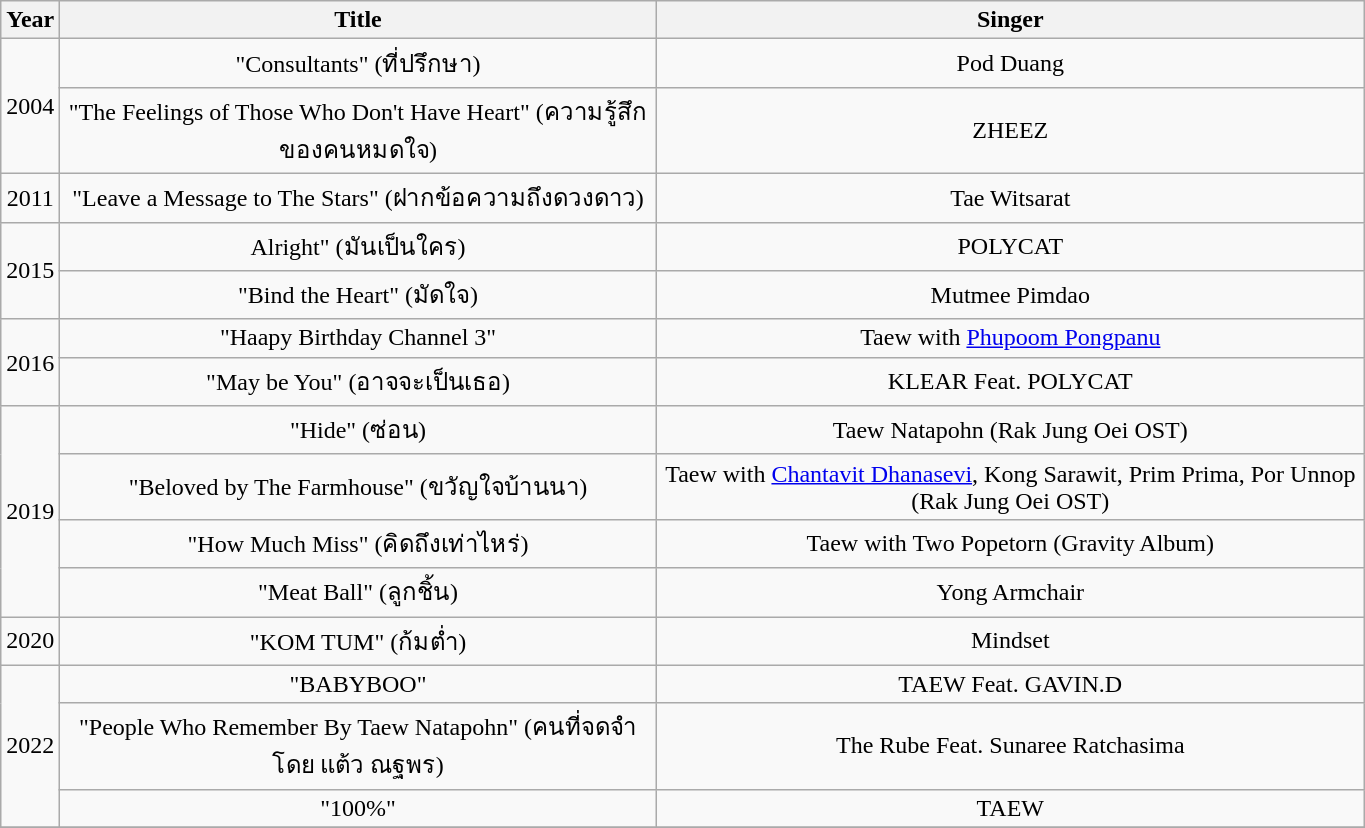<table class="wikitable"  style="text-align:center; width:72%;">
<tr>
<th>Year</th>
<th>Title</th>
<th>Singer</th>
</tr>
<tr>
<td rowspan="2">2004</td>
<td>"Consultants" (ที่ปรึกษา)</td>
<td>Pod Duang</td>
</tr>
<tr>
<td>"The Feelings of Those Who Don't Have Heart" (ความรู้สึกของคนหมดใจ)</td>
<td>ZHEEZ</td>
</tr>
<tr>
<td>2011</td>
<td>"Leave a Message to The Stars" (ฝากข้อความถึงดวงดาว)</td>
<td>Tae Witsarat</td>
</tr>
<tr>
<td rowspan="2">2015</td>
<td "Who is it>Alright" (มันเป็นใคร)</td>
<td>POLYCAT</td>
</tr>
<tr>
<td>"Bind the Heart" (มัดใจ)</td>
<td>Mutmee Pimdao</td>
</tr>
<tr>
<td rowspan="2">2016</td>
<td>"Haapy Birthday Channel 3"</td>
<td>Taew with <a href='#'>Phupoom Pongpanu</a></td>
</tr>
<tr>
<td>"May be You" (อาจจะเป็นเธอ)</td>
<td>KLEAR Feat. POLYCAT</td>
</tr>
<tr>
<td rowspan="4">2019</td>
<td>"Hide" (ซ่อน)</td>
<td>Taew Natapohn (Rak Jung Oei OST)</td>
</tr>
<tr>
<td>"Beloved by The Farmhouse" (ขวัญใจบ้านนา)</td>
<td>Taew with <a href='#'>Chantavit Dhanasevi</a>, Kong Sarawit, Prim Prima, Por Unnop (Rak Jung Oei OST)</td>
</tr>
<tr>
<td>"How Much Miss" (คิดถึงเท่าไหร่)</td>
<td>Taew with Two Popetorn (Gravity Album)</td>
</tr>
<tr>
<td>"Meat Ball" (ลูกชิ้น)</td>
<td>Yong Armchair</td>
</tr>
<tr>
<td rowspan="1">2020</td>
<td>"KOM TUM" (ก้มต่ำ)</td>
<td>Mindset</td>
</tr>
<tr>
<td rowspan="3">2022</td>
<td>"BABYBOO"</td>
<td>TAEW Feat. GAVIN.D</td>
</tr>
<tr>
<td>"People Who Remember By Taew Natapohn" (คนที่จดจำ โดย แต้ว ณฐพร)</td>
<td>The Rube Feat. Sunaree Ratchasima</td>
</tr>
<tr>
<td>"100%"</td>
<td>TAEW</td>
</tr>
<tr>
</tr>
</table>
